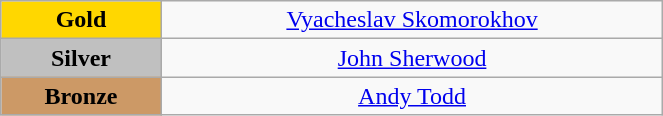<table class="wikitable" style="text-align:center; " width="35%">
<tr>
<td bgcolor="gold"><strong>Gold</strong></td>
<td><a href='#'>Vyacheslav Skomorokhov</a><br>  <small><em></em></small></td>
</tr>
<tr>
<td bgcolor="silver"><strong>Silver</strong></td>
<td><a href='#'>John Sherwood</a><br>  <small><em></em></small></td>
</tr>
<tr>
<td bgcolor="CC9966"><strong>Bronze</strong></td>
<td><a href='#'>Andy Todd</a><br>  <small><em></em></small></td>
</tr>
</table>
